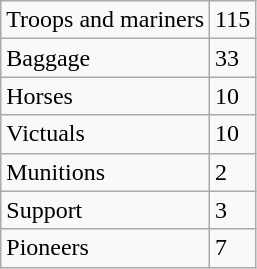<table class="wikitable">
<tr>
<td>Troops and mariners</td>
<td>115</td>
</tr>
<tr>
<td>Baggage</td>
<td>33</td>
</tr>
<tr>
<td>Horses</td>
<td>10</td>
</tr>
<tr>
<td>Victuals</td>
<td>10</td>
</tr>
<tr>
<td>Munitions</td>
<td>2</td>
</tr>
<tr>
<td>Support</td>
<td>3</td>
</tr>
<tr>
<td>Pioneers</td>
<td>7</td>
</tr>
</table>
